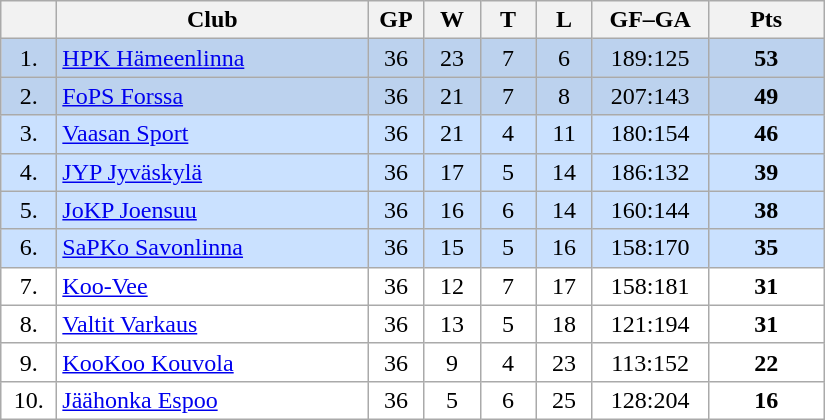<table class="wikitable">
<tr>
<th width="30"></th>
<th width="200">Club</th>
<th width="30">GP</th>
<th width="30">W</th>
<th width="30">T</th>
<th width="30">L</th>
<th width="70">GF–GA</th>
<th width="70">Pts</th>
</tr>
<tr bgcolor="#BCD2EE" align="center">
<td>1.</td>
<td align="left"><a href='#'>HPK Hämeenlinna</a></td>
<td>36</td>
<td>23</td>
<td>7</td>
<td>6</td>
<td>189:125</td>
<td><strong>53</strong></td>
</tr>
<tr bgcolor="#BCD2EE" align="center">
<td>2.</td>
<td align="left"><a href='#'>FoPS Forssa</a></td>
<td>36</td>
<td>21</td>
<td>7</td>
<td>8</td>
<td>207:143</td>
<td><strong>49</strong></td>
</tr>
<tr bgcolor="#CAE1FF" align="center">
<td>3.</td>
<td align="left"><a href='#'>Vaasan Sport</a></td>
<td>36</td>
<td>21</td>
<td>4</td>
<td>11</td>
<td>180:154</td>
<td><strong>46</strong></td>
</tr>
<tr bgcolor="#CAE1FF" align="center">
<td>4.</td>
<td align="left"><a href='#'>JYP Jyväskylä</a></td>
<td>36</td>
<td>17</td>
<td>5</td>
<td>14</td>
<td>186:132</td>
<td><strong>39</strong></td>
</tr>
<tr bgcolor="#CAE1FF" align="center">
<td>5.</td>
<td align="left"><a href='#'>JoKP Joensuu</a></td>
<td>36</td>
<td>16</td>
<td>6</td>
<td>14</td>
<td>160:144</td>
<td><strong>38</strong></td>
</tr>
<tr bgcolor="#CAE1FF" align="center">
<td>6.</td>
<td align="left"><a href='#'>SaPKo Savonlinna</a></td>
<td>36</td>
<td>15</td>
<td>5</td>
<td>16</td>
<td>158:170</td>
<td><strong>35</strong></td>
</tr>
<tr bgcolor="#FFFFFF" align="center">
<td>7.</td>
<td align="left"><a href='#'>Koo-Vee</a></td>
<td>36</td>
<td>12</td>
<td>7</td>
<td>17</td>
<td>158:181</td>
<td><strong>31</strong></td>
</tr>
<tr bgcolor="#FFFFFF" align="center">
<td>8.</td>
<td align="left"><a href='#'>Valtit Varkaus</a></td>
<td>36</td>
<td>13</td>
<td>5</td>
<td>18</td>
<td>121:194</td>
<td><strong>31</strong></td>
</tr>
<tr bgcolor="#FFFFFF" align="center">
<td>9.</td>
<td align="left"><a href='#'>KooKoo Kouvola</a></td>
<td>36</td>
<td>9</td>
<td>4</td>
<td>23</td>
<td>113:152</td>
<td><strong>22</strong></td>
</tr>
<tr bgcolor="#FFFFFF" align="center">
<td>10.</td>
<td align="left"><a href='#'>Jäähonka Espoo</a></td>
<td>36</td>
<td>5</td>
<td>6</td>
<td>25</td>
<td>128:204</td>
<td><strong>16</strong></td>
</tr>
</table>
